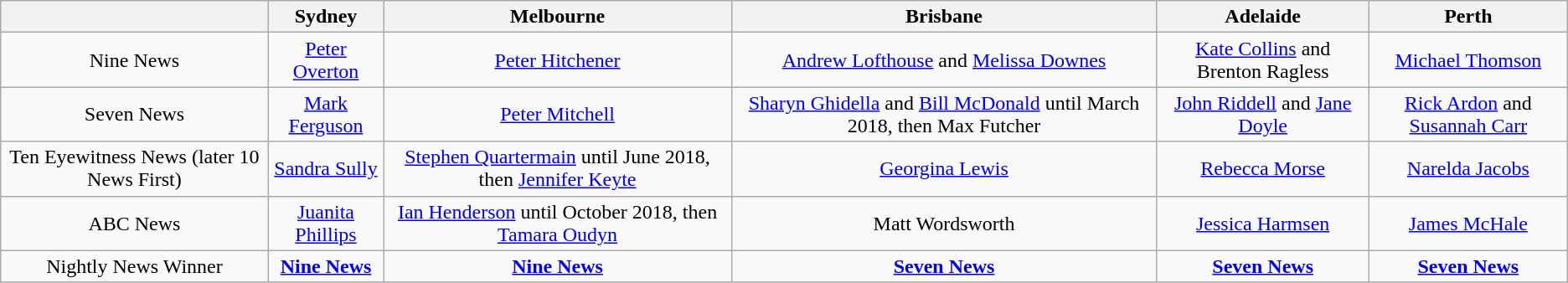<table class="wikitable">
<tr>
<th></th>
<th>Sydney</th>
<th>Melbourne</th>
<th>Brisbane</th>
<th>Adelaide</th>
<th>Perth</th>
</tr>
<tr style="text-align:center">
<td>Nine News</td>
<td><a href='#'>Peter Overton</a></td>
<td><a href='#'>Peter Hitchener</a></td>
<td><a href='#'>Andrew Lofthouse</a> and <a href='#'>Melissa Downes</a></td>
<td><a href='#'>Kate Collins</a> and Brenton Ragless</td>
<td><a href='#'>Michael Thomson</a></td>
</tr>
<tr style="text-align:center">
<td>Seven News</td>
<td><a href='#'>Mark Ferguson</a></td>
<td><a href='#'>Peter Mitchell</a></td>
<td><a href='#'>Sharyn Ghidella</a> and <a href='#'>Bill McDonald</a> until March 2018, then Max Futcher</td>
<td><a href='#'>John Riddell</a> and <a href='#'>Jane Doyle</a></td>
<td><a href='#'>Rick Ardon</a> and <a href='#'>Susannah Carr</a></td>
</tr>
<tr style="text-align:center">
<td>Ten Eyewitness News (later 10 News First)</td>
<td><a href='#'>Sandra Sully</a></td>
<td><a href='#'>Stephen Quartermain</a> until June 2018, then <a href='#'>Jennifer Keyte</a></td>
<td><a href='#'>Georgina Lewis</a></td>
<td><a href='#'>Rebecca Morse</a></td>
<td><a href='#'>Narelda Jacobs</a></td>
</tr>
<tr style="text-align:center">
<td>ABC News</td>
<td><a href='#'>Juanita Phillips</a></td>
<td><a href='#'>Ian Henderson</a> until October 2018, then <a href='#'>Tamara Oudyn</a></td>
<td>Matt Wordsworth</td>
<td><a href='#'>Jessica Harmsen</a></td>
<td><a href='#'>James McHale</a></td>
</tr>
<tr style="text-align:center">
<td>Nightly News Winner</td>
<td><strong><a href='#'>Nine News</a></strong></td>
<td><strong><a href='#'>Nine News</a></strong></td>
<td><strong><a href='#'>Seven News</a></strong></td>
<td><strong><a href='#'>Seven News</a></strong></td>
<td><strong><a href='#'>Seven News</a></strong></td>
</tr>
</table>
